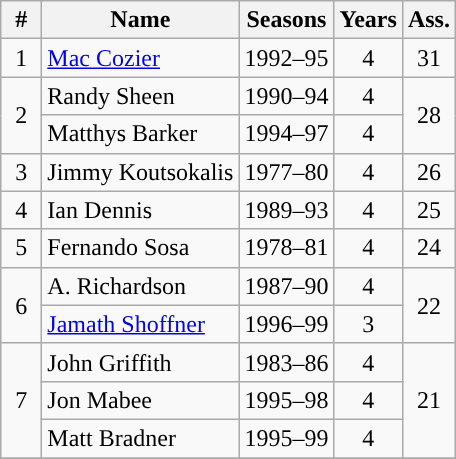<table class="wikitable"; style= "text-align:center">
<tr>
<th width=20px>#</th>
<th width=px>Name</th>
<th width=px>Seasons</th>
<th width=px>Years</th>
<th width=px>Ass.</th>
</tr>
<tr>
<td>1</td>
<td align=left><a href='#'>Mac Cozier</a></td>
<td>1992–95</td>
<td>4</td>
<td>31</td>
</tr>
<tr>
<td rowspan=2>2</td>
<td align=left>Randy Sheen</td>
<td>1990–94</td>
<td>4</td>
<td rowspan=2>28</td>
</tr>
<tr>
<td align=left>Matthys Barker</td>
<td>1994–97</td>
<td>4</td>
</tr>
<tr>
<td>3</td>
<td align=left>Jimmy Koutsokalis</td>
<td>1977–80</td>
<td>4</td>
<td>26</td>
</tr>
<tr>
<td>4</td>
<td align=left>Ian Dennis</td>
<td>1989–93</td>
<td>4</td>
<td>25</td>
</tr>
<tr>
<td>5</td>
<td align=left>Fernando Sosa</td>
<td>1978–81</td>
<td>4</td>
<td>24</td>
</tr>
<tr>
<td rowspan=2>6</td>
<td align=left>A. Richardson</td>
<td>1987–90</td>
<td>4</td>
<td rowspan=2>22</td>
</tr>
<tr>
<td align=left><a href='#'>Jamath Shoffner</a></td>
<td>1996–99</td>
<td>3</td>
</tr>
<tr>
<td rowspan=3>7</td>
<td align=left>John Griffith</td>
<td>1983–86</td>
<td>4</td>
<td rowspan=3>21</td>
</tr>
<tr>
<td align=left>Jon Mabee</td>
<td>1995–98</td>
<td>4</td>
</tr>
<tr>
<td align=left>Matt Bradner</td>
<td>1995–99</td>
<td>4</td>
</tr>
<tr>
</tr>
</table>
